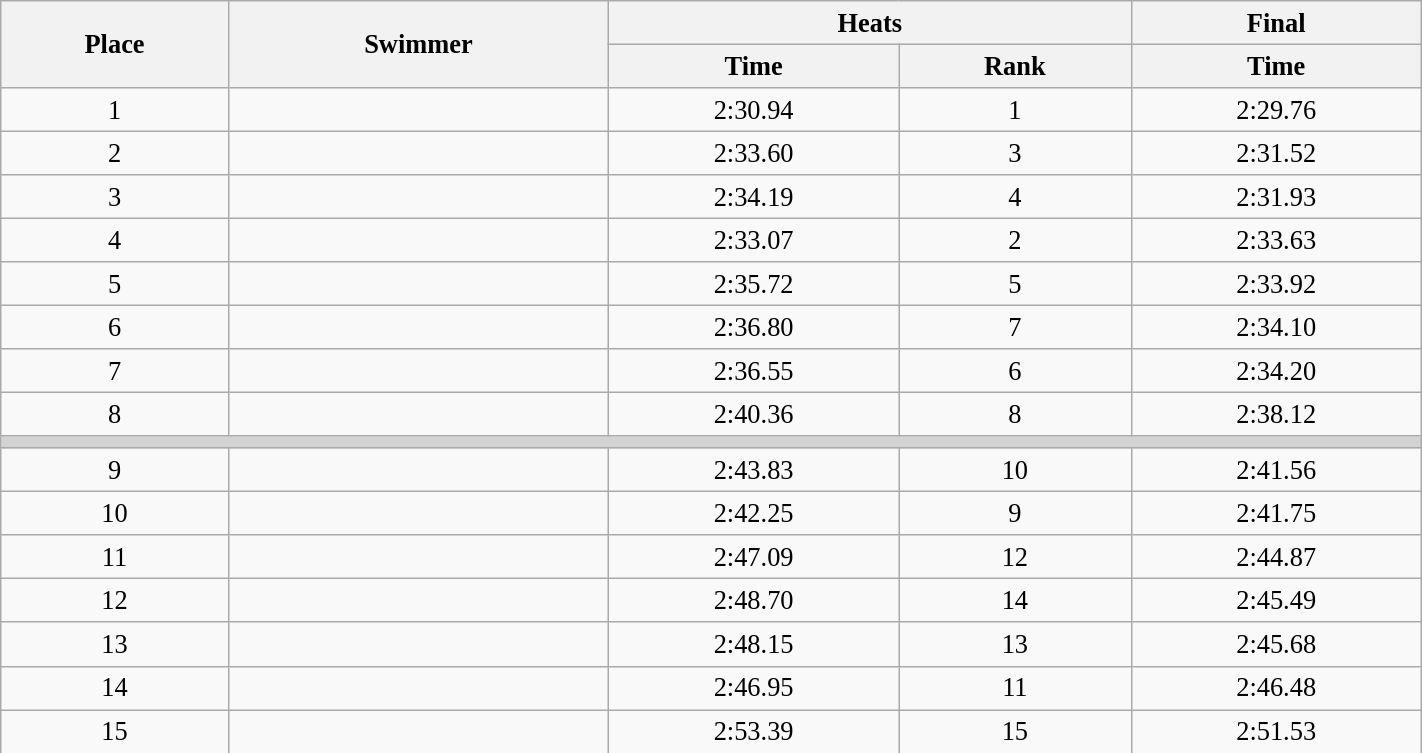<table class="wikitable" style=" text-align:center; font-size:110%;" width="75%">
<tr>
<th rowspan="2">Place</th>
<th rowspan="2">Swimmer</th>
<th colspan="2">Heats</th>
<th>Final</th>
</tr>
<tr>
<th>Time</th>
<th>Rank</th>
<th>Time</th>
</tr>
<tr>
<td>1</td>
<td align="left"></td>
<td>2:30.94</td>
<td>1</td>
<td>2:29.76</td>
</tr>
<tr>
<td>2</td>
<td align=left></td>
<td>2:33.60</td>
<td>3</td>
<td>2:31.52</td>
</tr>
<tr>
<td>3</td>
<td align=left></td>
<td>2:34.19</td>
<td>4</td>
<td>2:31.93</td>
</tr>
<tr>
<td>4</td>
<td align=left></td>
<td>2:33.07</td>
<td>2</td>
<td>2:33.63</td>
</tr>
<tr>
<td>5</td>
<td align=left></td>
<td>2:35.72</td>
<td>5</td>
<td>2:33.92</td>
</tr>
<tr>
<td>6</td>
<td align=left></td>
<td>2:36.80</td>
<td>7</td>
<td>2:34.10</td>
</tr>
<tr>
<td>7</td>
<td align=left></td>
<td>2:36.55</td>
<td>6</td>
<td>2:34.20</td>
</tr>
<tr>
<td>8</td>
<td align=left></td>
<td>2:40.36</td>
<td>8</td>
<td>2:38.12</td>
</tr>
<tr>
<td colspan=5 bgcolor=lightgray></td>
</tr>
<tr>
<td>9</td>
<td align="left"></td>
<td>2:43.83</td>
<td>10</td>
<td>2:41.56</td>
</tr>
<tr>
<td>10</td>
<td align="left"></td>
<td>2:42.25</td>
<td>9</td>
<td>2:41.75</td>
</tr>
<tr>
<td>11</td>
<td align="left"></td>
<td>2:47.09</td>
<td>12</td>
<td>2:44.87</td>
</tr>
<tr>
<td>12</td>
<td align="left"></td>
<td>2:48.70</td>
<td>14</td>
<td>2:45.49</td>
</tr>
<tr>
<td>13</td>
<td align="left"></td>
<td>2:48.15</td>
<td>13</td>
<td>2:45.68</td>
</tr>
<tr>
<td>14</td>
<td align="left"></td>
<td>2:46.95</td>
<td>11</td>
<td>2:46.48</td>
</tr>
<tr>
<td>15</td>
<td align="left"></td>
<td>2:53.39</td>
<td>15</td>
<td>2:51.53</td>
</tr>
</table>
